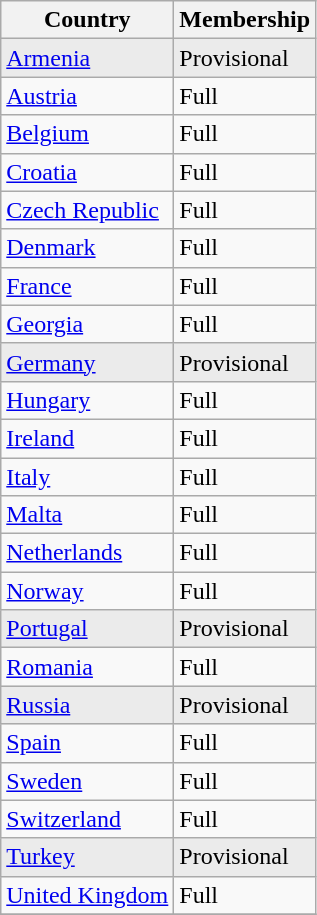<table class="wikitable">
<tr>
<th>Country</th>
<th>Membership</th>
</tr>
<tr>
<td bgcolor="#ebebeb"> <a href='#'>Armenia</a></td>
<td bgcolor="#ebebeb">Provisional</td>
</tr>
<tr>
<td> <a href='#'>Austria</a></td>
<td>Full</td>
</tr>
<tr>
<td> <a href='#'>Belgium</a></td>
<td>Full</td>
</tr>
<tr>
<td> <a href='#'>Croatia</a></td>
<td>Full</td>
</tr>
<tr>
<td> <a href='#'>Czech Republic</a></td>
<td>Full</td>
</tr>
<tr>
<td> <a href='#'>Denmark</a></td>
<td>Full</td>
</tr>
<tr>
<td> <a href='#'>France</a></td>
<td>Full</td>
</tr>
<tr>
<td> <a href='#'>Georgia</a></td>
<td>Full</td>
</tr>
<tr>
<td bgcolor="#ebebeb"> <a href='#'>Germany</a></td>
<td bgcolor="#ebebeb">Provisional</td>
</tr>
<tr>
<td> <a href='#'>Hungary</a></td>
<td>Full</td>
</tr>
<tr>
<td> <a href='#'>Ireland</a></td>
<td>Full</td>
</tr>
<tr>
<td> <a href='#'>Italy</a></td>
<td>Full</td>
</tr>
<tr>
<td> <a href='#'>Malta</a></td>
<td>Full</td>
</tr>
<tr>
<td> <a href='#'>Netherlands</a></td>
<td>Full</td>
</tr>
<tr>
<td> <a href='#'>Norway</a></td>
<td>Full</td>
</tr>
<tr>
<td bgcolor="#ebebeb"> <a href='#'>Portugal</a></td>
<td bgcolor="#ebebeb">Provisional</td>
</tr>
<tr>
<td> <a href='#'>Romania</a></td>
<td>Full</td>
</tr>
<tr>
<td bgcolor="#ebebeb"> <a href='#'>Russia</a></td>
<td bgcolor="#ebebeb">Provisional</td>
</tr>
<tr>
<td> <a href='#'>Spain</a></td>
<td>Full</td>
</tr>
<tr>
<td> <a href='#'>Sweden</a></td>
<td>Full</td>
</tr>
<tr>
<td> <a href='#'>Switzerland</a></td>
<td>Full</td>
</tr>
<tr>
<td bgcolor="#ebebeb"> <a href='#'>Turkey</a></td>
<td bgcolor="#ebebeb">Provisional</td>
</tr>
<tr>
<td> <a href='#'>United Kingdom</a></td>
<td>Full</td>
</tr>
<tr>
</tr>
</table>
